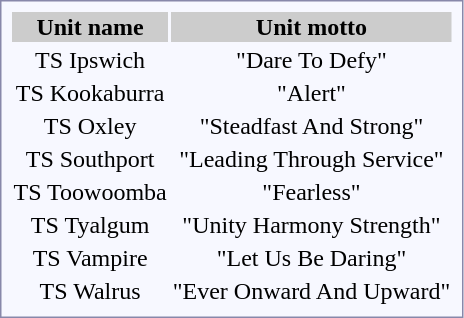<table class="mw-collapsible mw-collapsed" style="border:1px solid #8888aa; background:#f7f8ff; text-align:center; padding:5px;">
<tr style="background:#CCCCCC">
<th>Unit name</th>
<th>Unit motto</th>
</tr>
<tr>
<td>TS Ipswich</td>
<td>"Dare To Defy"</td>
</tr>
<tr>
<td>TS Kookaburra</td>
<td>"Alert"</td>
</tr>
<tr>
<td>TS Oxley</td>
<td>"Steadfast And Strong"</td>
</tr>
<tr>
<td>TS Southport</td>
<td>"Leading Through Service"</td>
</tr>
<tr>
<td>TS Toowoomba</td>
<td>"Fearless"</td>
</tr>
<tr>
<td>TS Tyalgum</td>
<td>"Unity Harmony Strength"</td>
</tr>
<tr>
<td>TS Vampire</td>
<td>"Let Us Be Daring"</td>
</tr>
<tr>
<td>TS Walrus</td>
<td>"Ever Onward And Upward"</td>
</tr>
</table>
